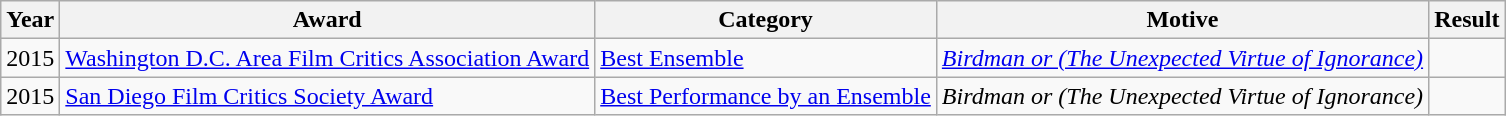<table class="wikitable">
<tr>
<th>Year</th>
<th>Award</th>
<th>Category</th>
<th>Motive</th>
<th>Result</th>
</tr>
<tr>
<td>2015</td>
<td><a href='#'>Washington D.C. Area Film Critics Association Award</a></td>
<td><a href='#'>Best Ensemble</a></td>
<td><em><a href='#'>Birdman or (The Unexpected Virtue of Ignorance)</a></em></td>
<td> </td>
</tr>
<tr>
<td>2015</td>
<td><a href='#'>San Diego Film Critics Society Award</a></td>
<td><a href='#'>Best Performance by an Ensemble</a></td>
<td><em>Birdman or (The Unexpected Virtue of Ignorance)</em></td>
<td> </td>
</tr>
</table>
